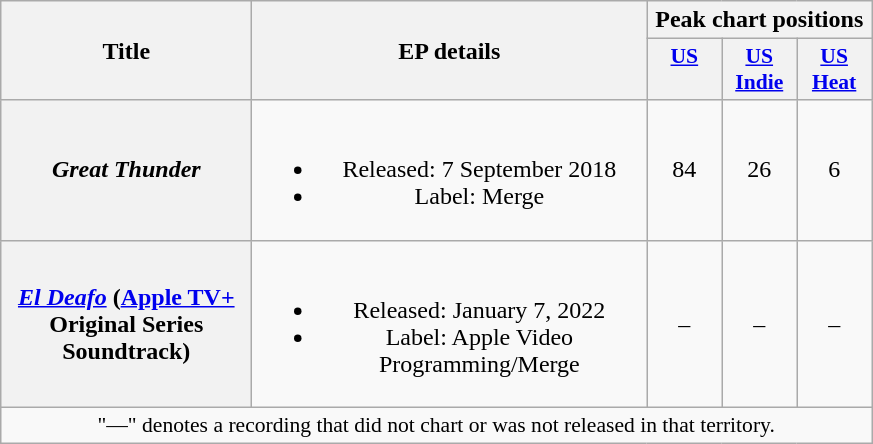<table class="wikitable plainrowheaders" style="text-align:center;">
<tr>
<th scope="col" rowspan="2" style="width:10em;">Title</th>
<th scope="col" rowspan="2" style="width:16em;">EP details</th>
<th scope="col" colspan="3">Peak chart positions</th>
</tr>
<tr>
<th scope="col" style="width:3em;font-size:90%;"><a href='#'>US<br></a><br></th>
<th scope="col" style="width:3em;font-size:90%;"><a href='#'>US<br> Indie</a><br></th>
<th scope="col" style="width:3em;font-size:90%;"><a href='#'>US<br>Heat</a><br></th>
</tr>
<tr>
<th scope="row"><em>Great Thunder</em></th>
<td><br><ul><li>Released: 7 September 2018</li><li>Label: Merge</li></ul></td>
<td>84</td>
<td>26</td>
<td>6</td>
</tr>
<tr>
<th scope="row"><em><a href='#'>El Deafo</a></em> (<a href='#'>Apple TV+</a> Original Series Soundtrack)</th>
<td><br><ul><li>Released: January 7, 2022</li><li>Label: Apple Video Programming/Merge</li></ul></td>
<td>–</td>
<td>–</td>
<td>–</td>
</tr>
<tr>
<td colspan="10" style="font-size:90%">"—" denotes a recording that did not chart or was not released in that territory.</td>
</tr>
</table>
